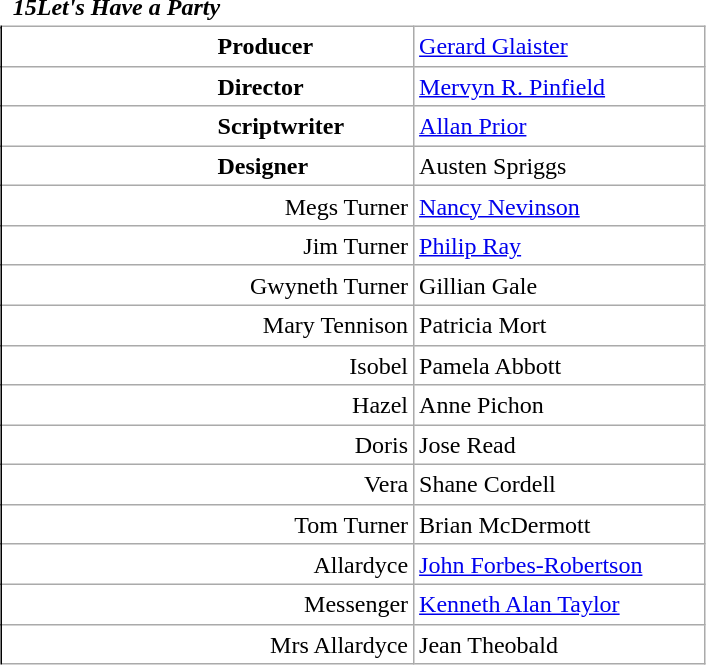<table class="wikitable mw-collapsible mw-collapsed" style="vertical-align:top;margin:auto 2em;line-height:1.2;min-width:33em;display: inline-table;background-color:inherit;border:none;">
<tr>
<td class=unsortable style="border:hidden;line-height:1.67;text-align:center;margin-left:-1em;padding-left:0.5em;min-width:1.0em;"></td>
<td class=unsortable style="border:none;padding-left:0.5em;text-align:left;min-width:16.5em;font-weight:700;font-style:italic;">15Let's Have a Party</td>
<td class=unsortable style="border:none;text-align:right;font-weight:normal;font-family:Courier;font-size:95%;letter-spacing:-1pt;min-width:8.5em;padding-right:0.2em;"></td>
<td class=unsortable style="border:hidden;min-width:3.5em;padding-left:0;"></td>
<td class=unsortable style="border:hidden;min-width:3.5em;font-size:95%;"></td>
</tr>
<tr>
<td rowspan=100 style="border:none thin;border-right-style :solid;"></td>
</tr>
<tr>
<td style="text-align:left;padding-left:9.0em;font-weight:bold;">Producer</td>
<td colspan=2><a href='#'>Gerard Glaister</a></td>
</tr>
<tr>
<td style="text-align:left;padding-left:9.0em;font-weight:bold;">Director</td>
<td colspan=2><a href='#'>Mervyn R. Pinfield</a></td>
</tr>
<tr>
<td style="text-align:left;padding-left:9.0em;font-weight:bold;">Scriptwriter</td>
<td colspan=2><a href='#'>Allan Prior</a></td>
</tr>
<tr>
<td style="text-align:left;padding-left:9.0em;font-weight:bold;">Designer</td>
<td colspan=2>Austen Spriggs</td>
</tr>
<tr>
<td style="text-align:right;">Megs Turner</td>
<td colspan=2><a href='#'>Nancy Nevinson</a></td>
</tr>
<tr>
<td style="text-align:right;">Jim Turner</td>
<td colspan=2><a href='#'>Philip Ray</a></td>
</tr>
<tr>
<td style="text-align:right;">Gwyneth Turner</td>
<td colspan=2>Gillian Gale</td>
</tr>
<tr>
<td style="text-align:right;">Mary Tennison</td>
<td colspan=2>Patricia Mort</td>
</tr>
<tr>
<td style="text-align:right;">Isobel</td>
<td colspan=2>Pamela Abbott</td>
</tr>
<tr>
<td style="text-align:right;">Hazel</td>
<td colspan=2>Anne Pichon</td>
</tr>
<tr>
<td style="text-align:right;">Doris</td>
<td colspan=2>Jose Read</td>
</tr>
<tr>
<td style="text-align:right;">Vera</td>
<td colspan=2>Shane Cordell</td>
</tr>
<tr>
<td style="text-align:right;">Tom Turner</td>
<td colspan=2>Brian McDermott</td>
</tr>
<tr>
<td style="text-align:right;">Allardyce</td>
<td colspan=2><a href='#'>John Forbes-Robertson</a></td>
</tr>
<tr>
<td style="text-align:right;">Messenger</td>
<td colspan=2><a href='#'>Kenneth Alan Taylor</a></td>
</tr>
<tr>
<td style="text-align:right;">Mrs Allardyce</td>
<td colspan=2>Jean Theobald</td>
</tr>
</table>
